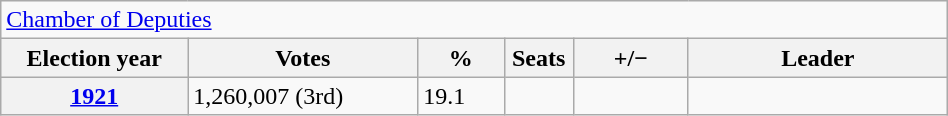<table class=wikitable style="width:50%; border:1px #AAAAFF solid">
<tr>
<td colspan=6><a href='#'>Chamber of Deputies</a></td>
</tr>
<tr>
<th width=13%>Election year</th>
<th width=16%>Votes</th>
<th width=6%>%</th>
<th width=1%>Seats</th>
<th width=8%>+/−</th>
<th width=18%>Leader</th>
</tr>
<tr>
<th><a href='#'>1921</a></th>
<td>1,260,007 (3rd)</td>
<td>19.1</td>
<td></td>
<td></td>
<td></td>
</tr>
</table>
